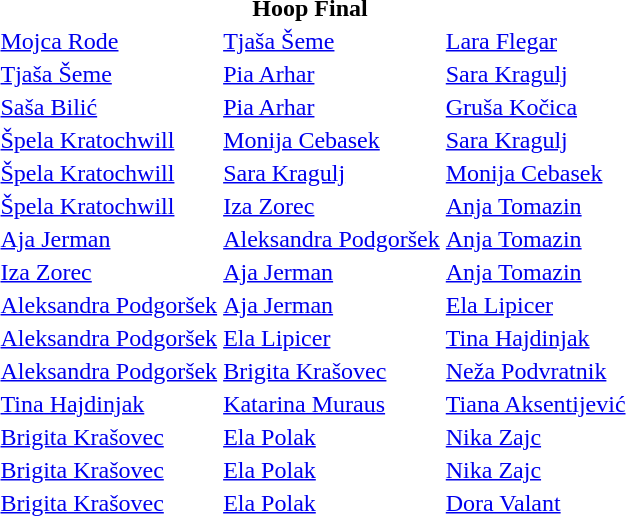<table>
<tr>
<td colspan="4" align="center"><strong>Hoop Final</strong></td>
</tr>
<tr>
<th scope=row style="text-align:left"><br></th>
<td><a href='#'>Mojca Rode</a></td>
<td><a href='#'>Tjaša Šeme</a></td>
<td><a href='#'>Lara Flegar</a></td>
</tr>
<tr>
<th scope=row style="text-align:left"><br></th>
<td><a href='#'>Tjaša Šeme</a></td>
<td><a href='#'>Pia Arhar</a></td>
<td><a href='#'>Sara Kragulj</a></td>
</tr>
<tr>
<th scope=row style="text-align:left"><br></th>
<td><a href='#'>Saša Bilić</a></td>
<td><a href='#'>Pia Arhar</a></td>
<td><a href='#'>Gruša Kočica</a></td>
</tr>
<tr>
<th scope=row style="text-align:left"><br></th>
<td><a href='#'>Špela Kratochwill</a></td>
<td><a href='#'>Monija Cebasek</a></td>
<td><a href='#'>Sara Kragulj</a></td>
</tr>
<tr>
<th scope=row style="text-align:left"><br></th>
<td><a href='#'>Špela Kratochwill</a></td>
<td><a href='#'>Sara Kragulj</a></td>
<td><a href='#'>Monija Cebasek</a></td>
</tr>
<tr>
<th scope=row style="text-align:left"><br></th>
<td><a href='#'>Špela Kratochwill</a></td>
<td><a href='#'>Iza Zorec</a></td>
<td><a href='#'>Anja Tomazin</a></td>
</tr>
<tr>
<th scope=row style="text-align:left"><br></th>
<td><a href='#'>Aja Jerman</a></td>
<td><a href='#'>Aleksandra Podgoršek</a></td>
<td><a href='#'>Anja Tomazin</a></td>
</tr>
<tr>
<th scope=row style="text-align:left"><br></th>
<td><a href='#'>Iza Zorec</a></td>
<td><a href='#'>Aja Jerman</a></td>
<td><a href='#'>Anja Tomazin</a></td>
</tr>
<tr>
<th scope=row style="text-align:left"><br></th>
<td><a href='#'>Aleksandra Podgoršek</a></td>
<td><a href='#'>Aja Jerman</a></td>
<td><a href='#'>Ela Lipicer</a></td>
</tr>
<tr>
<th scope=row style="text-align:left"><br></th>
<td><a href='#'>Aleksandra Podgoršek</a></td>
<td><a href='#'>Ela Lipicer</a></td>
<td><a href='#'>Tina Hajdinjak</a></td>
</tr>
<tr>
<th scope=row style="text-align:left"><br></th>
<td><a href='#'>Aleksandra Podgoršek</a></td>
<td><a href='#'>Brigita Krašovec</a></td>
<td><a href='#'>Neža Podvratnik</a></td>
</tr>
<tr>
<th scope=row style="text-align:left"><br></th>
<td><a href='#'>Tina Hajdinjak</a></td>
<td><a href='#'>Katarina Muraus</a></td>
<td><a href='#'>Tiana Aksentijević</a></td>
</tr>
<tr>
<th scope=row style="text-align:left"><br></th>
<td><a href='#'>Brigita Krašovec</a></td>
<td><a href='#'>Ela Polak</a></td>
<td><a href='#'>Nika Zajc</a></td>
</tr>
<tr>
<th scope=row style="text-align:left"><br></th>
<td><a href='#'>Brigita Krašovec</a></td>
<td><a href='#'>Ela Polak</a></td>
<td><a href='#'>Nika Zajc</a></td>
</tr>
<tr>
<th scope=row style="text-align:left"><br></th>
<td><a href='#'>Brigita Krašovec</a></td>
<td><a href='#'>Ela Polak</a></td>
<td><a href='#'>Dora Valant</a></td>
</tr>
</table>
